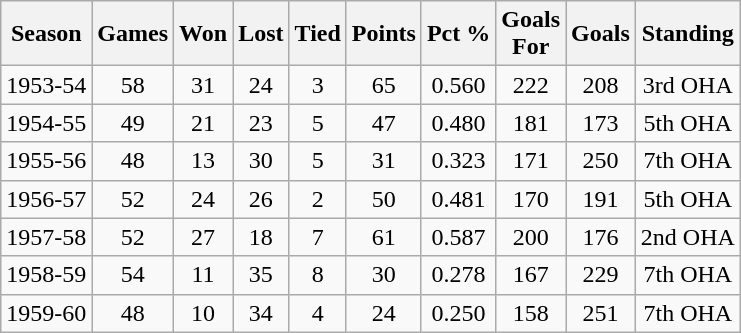<table class="wikitable" style="text-align:center">
<tr>
<th>Season</th>
<th>Games</th>
<th>Won</th>
<th>Lost</th>
<th>Tied</th>
<th>Points</th>
<th>Pct %</th>
<th>Goals<br>For</th>
<th>Goals<br></th>
<th>Standing</th>
</tr>
<tr>
<td>1953-54</td>
<td>58</td>
<td>31</td>
<td>24</td>
<td>3</td>
<td>65</td>
<td>0.560</td>
<td>222</td>
<td>208</td>
<td>3rd OHA</td>
</tr>
<tr>
<td>1954-55</td>
<td>49</td>
<td>21</td>
<td>23</td>
<td>5</td>
<td>47</td>
<td>0.480</td>
<td>181</td>
<td>173</td>
<td>5th OHA</td>
</tr>
<tr>
<td>1955-56</td>
<td>48</td>
<td>13</td>
<td>30</td>
<td>5</td>
<td>31</td>
<td>0.323</td>
<td>171</td>
<td>250</td>
<td>7th OHA</td>
</tr>
<tr>
<td>1956-57</td>
<td>52</td>
<td>24</td>
<td>26</td>
<td>2</td>
<td>50</td>
<td>0.481</td>
<td>170</td>
<td>191</td>
<td>5th OHA</td>
</tr>
<tr>
<td>1957-58</td>
<td>52</td>
<td>27</td>
<td>18</td>
<td>7</td>
<td>61</td>
<td>0.587</td>
<td>200</td>
<td>176</td>
<td>2nd OHA</td>
</tr>
<tr>
<td>1958-59</td>
<td>54</td>
<td>11</td>
<td>35</td>
<td>8</td>
<td>30</td>
<td>0.278</td>
<td>167</td>
<td>229</td>
<td>7th OHA</td>
</tr>
<tr>
<td>1959-60</td>
<td>48</td>
<td>10</td>
<td>34</td>
<td>4</td>
<td>24</td>
<td>0.250</td>
<td>158</td>
<td>251</td>
<td>7th OHA</td>
</tr>
</table>
